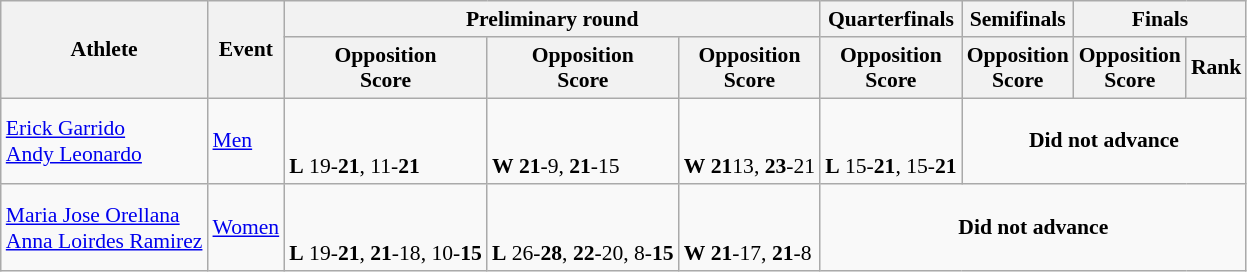<table class="wikitable" border="1" style="font-size:90%">
<tr>
<th rowspan=2>Athlete</th>
<th rowspan=2>Event</th>
<th colspan=3>Preliminary round</th>
<th>Quarterfinals</th>
<th>Semifinals</th>
<th colspan=2>Finals</th>
</tr>
<tr>
<th>Opposition<br>Score</th>
<th>Opposition<br>Score</th>
<th>Opposition<br>Score</th>
<th>Opposition<br>Score</th>
<th>Opposition<br>Score</th>
<th>Opposition<br>Score</th>
<th>Rank</th>
</tr>
<tr>
<td><a href='#'>Erick Garrido</a><br><a href='#'>Andy Leonardo</a></td>
<td><a href='#'>Men</a></td>
<td><br><br><strong>L</strong> 19-<strong>21</strong>, 11-<strong>21</strong></td>
<td><br><br><strong>W</strong> <strong>21</strong>-9, <strong>21</strong>-15</td>
<td><br><br><strong>W</strong> <strong>21</strong>13, <strong>23</strong>-21</td>
<td><br><br><strong>L</strong> 15-<strong>21</strong>, 15-<strong>21</strong></td>
<td align="center" colspan="7"><strong>Did not advance</strong></td>
</tr>
<tr>
<td><a href='#'>Maria Jose Orellana</a><br><a href='#'>Anna Loirdes Ramirez</a></td>
<td><a href='#'>Women</a></td>
<td><br><br><strong>L</strong> 19-<strong>21</strong>, <strong>21</strong>-18, 10-<strong>15</strong></td>
<td><br><br><strong>L</strong> 26-<strong>28</strong>, <strong>22</strong>-20, 8-<strong>15</strong></td>
<td><br><br><strong>W</strong> <strong>21</strong>-17, <strong>21</strong>-8</td>
<td align="center" colspan="7"><strong>Did not advance</strong></td>
</tr>
</table>
